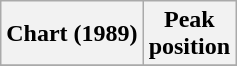<table class="wikitable plainrowheaders" style="text-align:center">
<tr>
<th scope="col">Chart (1989)</th>
<th scope="col">Peak<br>position</th>
</tr>
<tr>
</tr>
</table>
